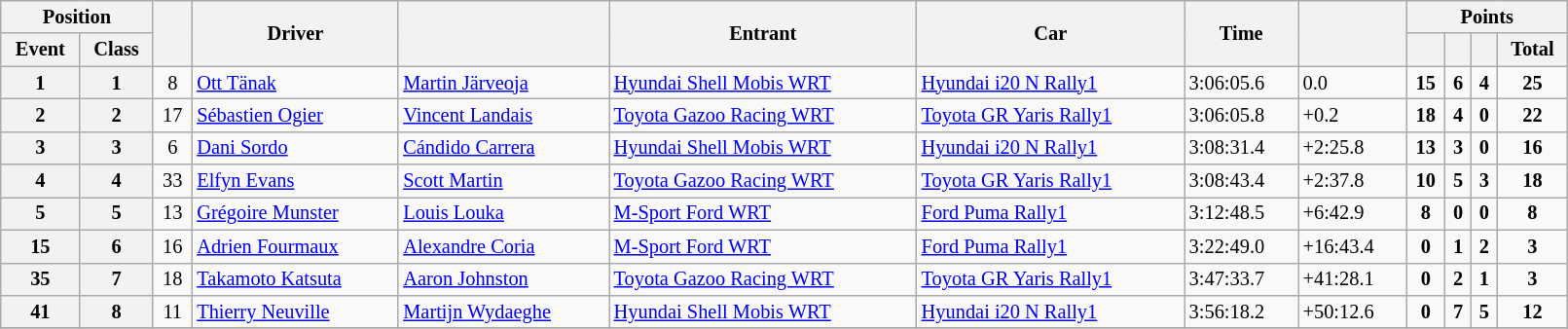<table class="wikitable" width=85% style="font-size:85%">
<tr>
<th colspan="2">Position</th>
<th rowspan="2"></th>
<th rowspan="2">Driver</th>
<th rowspan="2"></th>
<th rowspan="2">Entrant</th>
<th rowspan="2">Car</th>
<th rowspan="2">Time</th>
<th rowspan="2"></th>
<th colspan="4">Points</th>
</tr>
<tr>
<th>Event</th>
<th>Class</th>
<th></th>
<th></th>
<th><a href='#'></a></th>
<th>Total</th>
</tr>
<tr>
<th>1</th>
<th>1</th>
<td align="center">8</td>
<td><a href='#'>Ott Tänak</a></td>
<td><a href='#'>Martin Järveoja</a></td>
<td><a href='#'>Hyundai Shell Mobis WRT</a></td>
<td><a href='#'>Hyundai i20 N Rally1</a></td>
<td>3:06:05.6</td>
<td>0.0</td>
<td align="center"><strong>15</strong></td>
<td align="center"><strong>6</strong></td>
<td align="center"><strong>4</strong></td>
<td align="center"><strong>25</strong></td>
</tr>
<tr>
<th>2</th>
<th>2</th>
<td align="center">17</td>
<td><a href='#'>Sébastien Ogier</a></td>
<td><a href='#'>Vincent Landais</a></td>
<td><a href='#'>Toyota Gazoo Racing WRT</a></td>
<td><a href='#'>Toyota GR Yaris Rally1</a></td>
<td>3:06:05.8</td>
<td>+0.2</td>
<td align="center"><strong>18</strong></td>
<td align="center"><strong>4</strong></td>
<td align="center"><strong>0</strong></td>
<td align="center"><strong>22</strong></td>
</tr>
<tr>
<th>3</th>
<th>3</th>
<td align="center">6</td>
<td><a href='#'>Dani Sordo</a></td>
<td><a href='#'>Cándido Carrera</a></td>
<td><a href='#'>Hyundai Shell Mobis WRT</a></td>
<td><a href='#'>Hyundai i20 N Rally1</a></td>
<td>3:08:31.4</td>
<td>+2:25.8</td>
<td align="center"><strong>13</strong></td>
<td align="center"><strong>3</strong></td>
<td align="center"><strong>0</strong></td>
<td align="center"><strong>16</strong></td>
</tr>
<tr>
<th>4</th>
<th>4</th>
<td align="center">33</td>
<td><a href='#'>Elfyn Evans</a></td>
<td><a href='#'>Scott Martin</a></td>
<td><a href='#'>Toyota Gazoo Racing WRT</a></td>
<td><a href='#'>Toyota GR Yaris Rally1</a></td>
<td>3:08:43.4</td>
<td>+2:37.8</td>
<td align="center"><strong>10</strong></td>
<td align="center"><strong>5</strong></td>
<td align="center"><strong>3</strong></td>
<td align="center"><strong>18</strong></td>
</tr>
<tr>
<th>5</th>
<th>5</th>
<td align="center">13</td>
<td><a href='#'>Grégoire Munster</a></td>
<td><a href='#'>Louis Louka</a></td>
<td><a href='#'>M-Sport Ford WRT</a></td>
<td><a href='#'>Ford Puma Rally1</a></td>
<td>3:12:48.5</td>
<td>+6:42.9</td>
<td align="center"><strong>8</strong></td>
<td align="center"><strong>0</strong></td>
<td align="center"><strong>0</strong></td>
<td align="center"><strong>8</strong></td>
</tr>
<tr>
<th>15</th>
<th>6</th>
<td align="center">16</td>
<td><a href='#'>Adrien Fourmaux</a></td>
<td><a href='#'>Alexandre Coria</a></td>
<td><a href='#'>M-Sport Ford WRT</a></td>
<td><a href='#'>Ford Puma Rally1</a></td>
<td>3:22:49.0</td>
<td>+16:43.4</td>
<td align="center"><strong>0</strong></td>
<td align="center"><strong>1</strong></td>
<td align="center"><strong>2</strong></td>
<td align="center"><strong>3</strong></td>
</tr>
<tr>
<th>35</th>
<th>7</th>
<td align="center">18</td>
<td><a href='#'>Takamoto Katsuta</a></td>
<td><a href='#'>Aaron Johnston</a></td>
<td><a href='#'>Toyota Gazoo Racing WRT</a></td>
<td><a href='#'>Toyota GR Yaris Rally1</a></td>
<td>3:47:33.7</td>
<td>+41:28.1</td>
<td align="center"><strong>0</strong></td>
<td align="center"><strong>2</strong></td>
<td align="center"><strong>1</strong></td>
<td align="center"><strong>3</strong></td>
</tr>
<tr>
<th>41</th>
<th>8</th>
<td align="center">11</td>
<td><a href='#'>Thierry Neuville</a></td>
<td><a href='#'>Martijn Wydaeghe</a></td>
<td><a href='#'>Hyundai Shell Mobis WRT</a></td>
<td><a href='#'>Hyundai i20 N Rally1</a></td>
<td>3:56:18.2</td>
<td>+50:12.6</td>
<td align="center"><strong>0</strong></td>
<td align="center"><strong>7</strong></td>
<td align="center"><strong>5</strong></td>
<td align="center"><strong>12</strong></td>
</tr>
<tr>
</tr>
</table>
